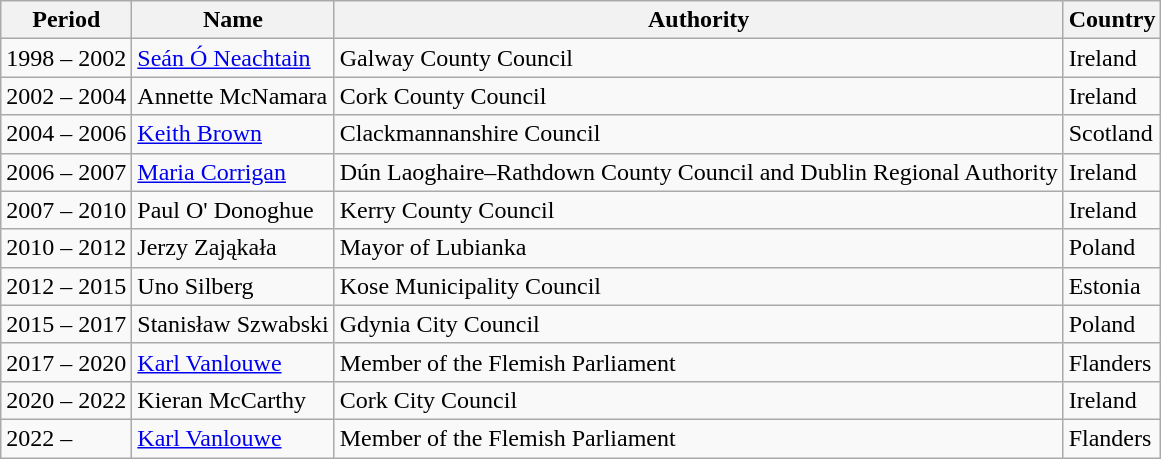<table class="wikitable">
<tr>
<th>Period</th>
<th>Name</th>
<th>Authority</th>
<th>Country</th>
</tr>
<tr>
<td>1998 – 2002</td>
<td><a href='#'>Seán Ó Neachtain</a></td>
<td>Galway County Council</td>
<td>Ireland</td>
</tr>
<tr>
<td>2002 – 2004</td>
<td>Annette McNamara</td>
<td>Cork County Council</td>
<td>Ireland</td>
</tr>
<tr>
<td>2004 – 2006</td>
<td><a href='#'>Keith Brown</a></td>
<td>Clackmannanshire Council</td>
<td>Scotland</td>
</tr>
<tr>
<td>2006 – 2007</td>
<td><a href='#'>Maria Corrigan</a></td>
<td>Dún Laoghaire–Rathdown County Council and Dublin Regional Authority</td>
<td>Ireland</td>
</tr>
<tr>
<td>2007 – 2010</td>
<td>Paul O' Donoghue</td>
<td>Kerry County Council</td>
<td>Ireland</td>
</tr>
<tr>
<td>2010 – 2012</td>
<td>Jerzy Zająkała</td>
<td>Mayor of Lubianka</td>
<td>Poland</td>
</tr>
<tr>
<td>2012 – 2015</td>
<td>Uno Silberg</td>
<td>Kose Municipality Council</td>
<td>Estonia</td>
</tr>
<tr>
<td>2015 – 2017</td>
<td>Stanisław Szwabski</td>
<td>Gdynia City Council</td>
<td>Poland</td>
</tr>
<tr>
<td>2017 – 2020</td>
<td><a href='#'>Karl Vanlouwe</a></td>
<td>Member of the Flemish Parliament</td>
<td>Flanders</td>
</tr>
<tr>
<td>2020 – 2022</td>
<td>Kieran McCarthy</td>
<td>Cork City Council</td>
<td>Ireland</td>
</tr>
<tr>
<td>2022 –</td>
<td><a href='#'>Karl Vanlouwe</a></td>
<td>Member of the Flemish Parliament</td>
<td>Flanders</td>
</tr>
</table>
